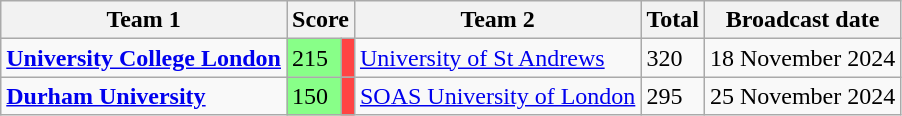<table class="wikitable">
<tr>
<th>Team 1</th>
<th colspan="2">Score</th>
<th>Team 2</th>
<th>Total</th>
<th>Broadcast date</th>
</tr>
<tr>
<td><strong><a href='#'>University College London</a></strong></td>
<td style="background:#88ff88">215</td>
<td style="background:#f44;"></td>
<td><a href='#'>University of St Andrews</a></td>
<td>320</td>
<td>18 November 2024</td>
</tr>
<tr>
<td><strong><a href='#'>Durham University</a></strong></td>
<td style="background:#88ff88">150</td>
<td style="background:#f44;"></td>
<td><a href='#'>SOAS University of London</a></td>
<td>295</td>
<td>25 November 2024</td>
</tr>
</table>
